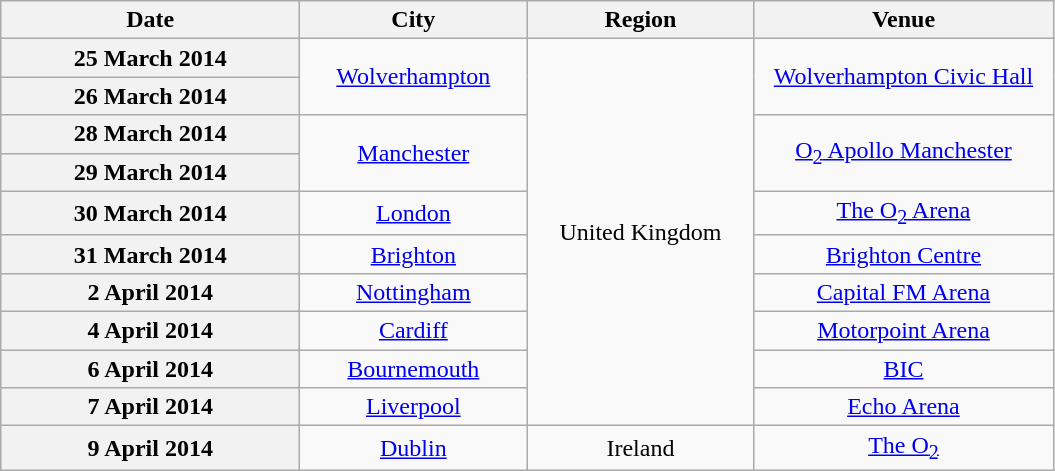<table class="wikitable sortable" style="text-align:center;">
<tr>
<th scope="col" style="width:12em;">Date</th>
<th scope="col" style="width:9em;">City</th>
<th scope="col" style="width:9em;">Region</th>
<th scope="col" style="width:12em;">Venue</th>
</tr>
<tr>
<th scope="row">25 March 2014</th>
<td rowspan="2"><a href='#'>Wolverhampton</a></td>
<td rowspan="10">United Kingdom</td>
<td rowspan="2"><a href='#'>Wolverhampton Civic Hall</a></td>
</tr>
<tr>
<th scope="row">26 March 2014</th>
</tr>
<tr>
<th scope="row">28 March 2014</th>
<td rowspan="2"><a href='#'>Manchester</a></td>
<td rowspan="2"><a href='#'>O<sub>2</sub> Apollo Manchester</a></td>
</tr>
<tr>
<th scope="row">29 March 2014</th>
</tr>
<tr>
<th scope="row">30 March 2014</th>
<td><a href='#'>London</a></td>
<td><a href='#'>The O<sub>2</sub> Arena</a></td>
</tr>
<tr>
<th scope="row">31 March 2014</th>
<td><a href='#'>Brighton</a></td>
<td><a href='#'>Brighton Centre</a></td>
</tr>
<tr>
<th scope="row">2 April 2014</th>
<td><a href='#'>Nottingham</a></td>
<td><a href='#'>Capital FM Arena</a></td>
</tr>
<tr>
<th scope="row">4 April 2014</th>
<td><a href='#'>Cardiff</a></td>
<td><a href='#'>Motorpoint Arena</a></td>
</tr>
<tr>
<th scope="row">6 April 2014</th>
<td><a href='#'>Bournemouth</a></td>
<td><a href='#'>BIC</a></td>
</tr>
<tr>
<th scope="row">7 April 2014</th>
<td><a href='#'>Liverpool</a></td>
<td><a href='#'>Echo Arena</a></td>
</tr>
<tr>
<th scope="row">9 April 2014</th>
<td><a href='#'>Dublin</a></td>
<td rowspan="10">Ireland</td>
<td><a href='#'>The O<sub>2</sub></a></td>
</tr>
</table>
